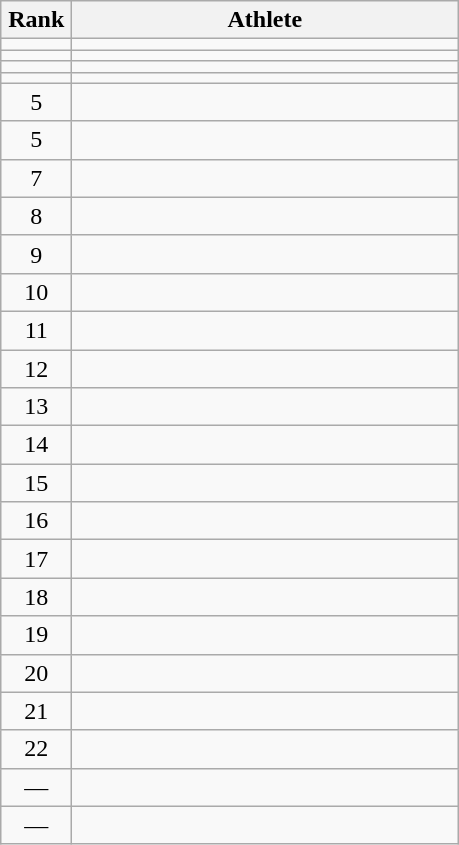<table class="wikitable" style="text-align: center;">
<tr>
<th width=40>Rank</th>
<th width=250>Athlete</th>
</tr>
<tr>
<td></td>
<td align="left"></td>
</tr>
<tr>
<td></td>
<td align="left"></td>
</tr>
<tr>
<td></td>
<td align="left"></td>
</tr>
<tr>
<td></td>
<td align="left"></td>
</tr>
<tr>
<td>5</td>
<td align="left"></td>
</tr>
<tr>
<td>5</td>
<td align="left"></td>
</tr>
<tr>
<td>7</td>
<td align="left"></td>
</tr>
<tr>
<td>8</td>
<td align="left"></td>
</tr>
<tr>
<td>9</td>
<td align="left"></td>
</tr>
<tr>
<td>10</td>
<td align="left"></td>
</tr>
<tr>
<td>11</td>
<td align="left"></td>
</tr>
<tr>
<td>12</td>
<td align="left"></td>
</tr>
<tr>
<td>13</td>
<td align="left"></td>
</tr>
<tr>
<td>14</td>
<td align="left"></td>
</tr>
<tr>
<td>15</td>
<td align="left"></td>
</tr>
<tr>
<td>16</td>
<td align="left"></td>
</tr>
<tr>
<td>17</td>
<td align="left"></td>
</tr>
<tr>
<td>18</td>
<td align="left"></td>
</tr>
<tr>
<td>19</td>
<td align="left"></td>
</tr>
<tr>
<td>20</td>
<td align="left"></td>
</tr>
<tr>
<td>21</td>
<td align="left"></td>
</tr>
<tr>
<td>22</td>
<td align="left"></td>
</tr>
<tr>
<td>—</td>
<td align="left"></td>
</tr>
<tr>
<td>—</td>
<td align="left"></td>
</tr>
</table>
